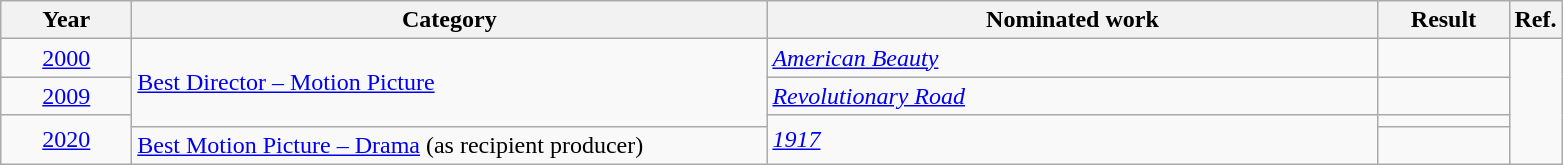<table class=wikitable>
<tr>
<th scope="col" style="width:5em;">Year</th>
<th scope="col" style="width:26em;">Category</th>
<th scope="col" style="width:25em;">Nominated work</th>
<th scope="col" style="width:5em;">Result</th>
<th>Ref.</th>
</tr>
<tr>
<td style="text-align:center;"><a href='#'>2000</a></td>
<td rowspan="3"><a href='#'>Best Director – Motion Picture</a></td>
<td><em><a href='#'>American Beauty</a></em></td>
<td></td>
<td rowspan="4"></td>
</tr>
<tr>
<td style="text-align:center;"><a href='#'>2009</a></td>
<td><em><a href='#'>Revolutionary Road</a></em></td>
<td></td>
</tr>
<tr>
<td style="text-align:center;", rowspan="2"><a href='#'>2020</a></td>
<td rowspan="2"><em><a href='#'>1917</a></em></td>
<td></td>
</tr>
<tr>
<td><a href='#'>Best Motion Picture – Drama</a> (as recipient producer)</td>
<td></td>
</tr>
</table>
